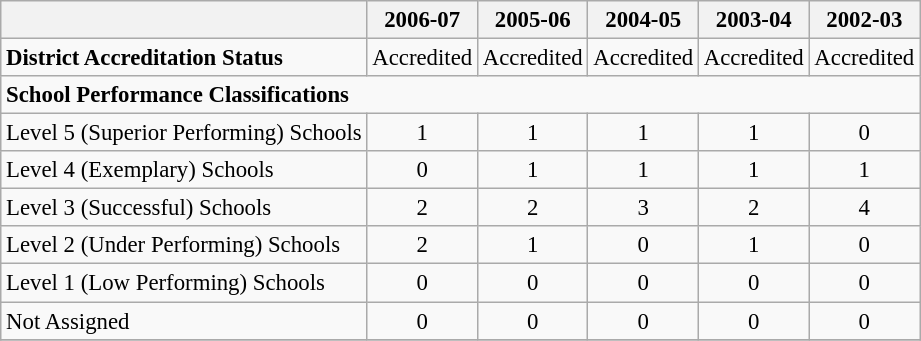<table class="wikitable" style="font-size: 95%;">
<tr>
<th></th>
<th>2006-07</th>
<th>2005-06</th>
<th>2004-05</th>
<th>2003-04</th>
<th>2002-03</th>
</tr>
<tr>
<td align="left"><strong>District Accreditation Status</strong></td>
<td align="center">Accredited</td>
<td align="center">Accredited</td>
<td align="center">Accredited</td>
<td align="center">Accredited</td>
<td align="center">Accredited</td>
</tr>
<tr>
<td align="left" colspan="6"><strong>School Performance Classifications</strong></td>
</tr>
<tr>
<td align="left">Level 5 (Superior Performing) Schools</td>
<td align="center">1</td>
<td align="center">1</td>
<td align="center">1</td>
<td align="center">1</td>
<td align="center">0</td>
</tr>
<tr>
<td align="left">Level 4 (Exemplary) Schools</td>
<td align="center">0</td>
<td align="center">1</td>
<td align="center">1</td>
<td align="center">1</td>
<td align="center">1</td>
</tr>
<tr>
<td align="left">Level 3 (Successful) Schools</td>
<td align="center">2</td>
<td align="center">2</td>
<td align="center">3</td>
<td align="center">2</td>
<td align="center">4</td>
</tr>
<tr>
<td align="left">Level 2 (Under Performing) Schools</td>
<td align="center">2</td>
<td align="center">1</td>
<td align="center">0</td>
<td align="center">1</td>
<td align="center">0</td>
</tr>
<tr>
<td align="left">Level 1 (Low Performing) Schools</td>
<td align="center">0</td>
<td align="center">0</td>
<td align="center">0</td>
<td align="center">0</td>
<td align="center">0</td>
</tr>
<tr>
<td align="left">Not Assigned</td>
<td align="center">0</td>
<td align="center">0</td>
<td align="center">0</td>
<td align="center">0</td>
<td align="center">0</td>
</tr>
<tr>
</tr>
</table>
